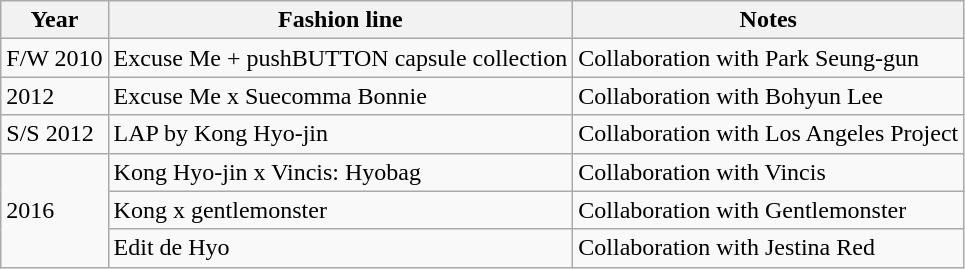<table class="wikitable">
<tr>
<th scope="col">Year</th>
<th>Fashion line</th>
<th scope="col">Notes</th>
</tr>
<tr>
<td>F/W 2010</td>
<td>Excuse Me + pushBUTTON capsule collection</td>
<td>Collaboration with Park Seung-gun</td>
</tr>
<tr>
<td>2012</td>
<td>Excuse Me x Suecomma Bonnie</td>
<td>Collaboration with Bohyun Lee</td>
</tr>
<tr>
<td>S/S 2012</td>
<td>LAP by Kong Hyo-jin</td>
<td>Collaboration with Los Angeles Project</td>
</tr>
<tr>
<td rowspan="3">2016</td>
<td>Kong Hyo-jin x Vincis: Hyobag</td>
<td>Collaboration with Vincis</td>
</tr>
<tr>
<td>Kong x gentlemonster</td>
<td>Collaboration with Gentlemonster</td>
</tr>
<tr>
<td>Edit de Hyo</td>
<td>Collaboration with Jestina Red</td>
</tr>
</table>
